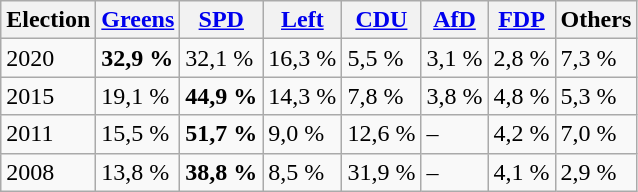<table class="wikitable zebra">
<tr class="hintergrundfarbe5">
<th>Election</th>
<th><a href='#'>Greens</a></th>
<th><a href='#'>SPD</a></th>
<th><a href='#'>Left</a></th>
<th><a href='#'>CDU</a></th>
<th><a href='#'>AfD</a></th>
<th><a href='#'>FDP</a></th>
<th>Others</th>
</tr>
<tr>
<td>2020</td>
<td><strong>32,9 %</strong></td>
<td>32,1 %</td>
<td>16,3 %</td>
<td>5,5 %</td>
<td>3,1 %</td>
<td>2,8 %</td>
<td>7,3 %</td>
</tr>
<tr>
<td>2015</td>
<td>19,1 %</td>
<td><strong>44,9 %</strong></td>
<td>14,3 %</td>
<td>7,8 %</td>
<td>3,8 %</td>
<td>4,8 %</td>
<td>5,3 %</td>
</tr>
<tr>
<td>2011</td>
<td>15,5 %</td>
<td><strong>51,7 %</strong></td>
<td>9,0 %</td>
<td>12,6 %</td>
<td>–</td>
<td>4,2 %</td>
<td>7,0 %</td>
</tr>
<tr>
<td>2008</td>
<td>13,8 %</td>
<td><strong>38,8 %</strong></td>
<td>8,5 %</td>
<td>31,9 %</td>
<td>–</td>
<td>4,1 %</td>
<td>2,9 %</td>
</tr>
</table>
